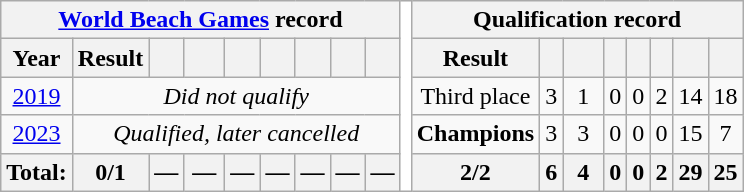<table class="wikitable" style="text-align: center;">
<tr>
<th colspan=9><a href='#'>World Beach Games</a> record</th>
<th rowspan="5" style="background:white"></th>
<th colspan="8">Qualification record</th>
</tr>
<tr>
<th>Year</th>
<th>Result</th>
<th></th>
<th width=20></th>
<th></th>
<th></th>
<th></th>
<th></th>
<th></th>
<th>Result</th>
<th></th>
<th width=20></th>
<th></th>
<th></th>
<th></th>
<th></th>
<th></th>
</tr>
<tr>
<td> <a href='#'>2019</a></td>
<td colspan=8><em>Did not qualify</em></td>
<td>Third place</td>
<td>3</td>
<td>1</td>
<td>0</td>
<td>0</td>
<td>2</td>
<td>14</td>
<td>18</td>
</tr>
<tr>
<td> <a href='#'>2023</a></td>
<td colspan=8><em>Qualified, later cancelled</em></td>
<td><strong>Champions</strong></td>
<td>3</td>
<td>3</td>
<td>0</td>
<td>0</td>
<td>0</td>
<td>15</td>
<td>7</td>
</tr>
<tr>
<th>Total:</th>
<th>0/1</th>
<th>—</th>
<th>—</th>
<th>—</th>
<th>—</th>
<th>—</th>
<th>—</th>
<th>—</th>
<th>2/2</th>
<th>6</th>
<th>4</th>
<th>0</th>
<th>0</th>
<th>2</th>
<th>29</th>
<th>25</th>
</tr>
</table>
